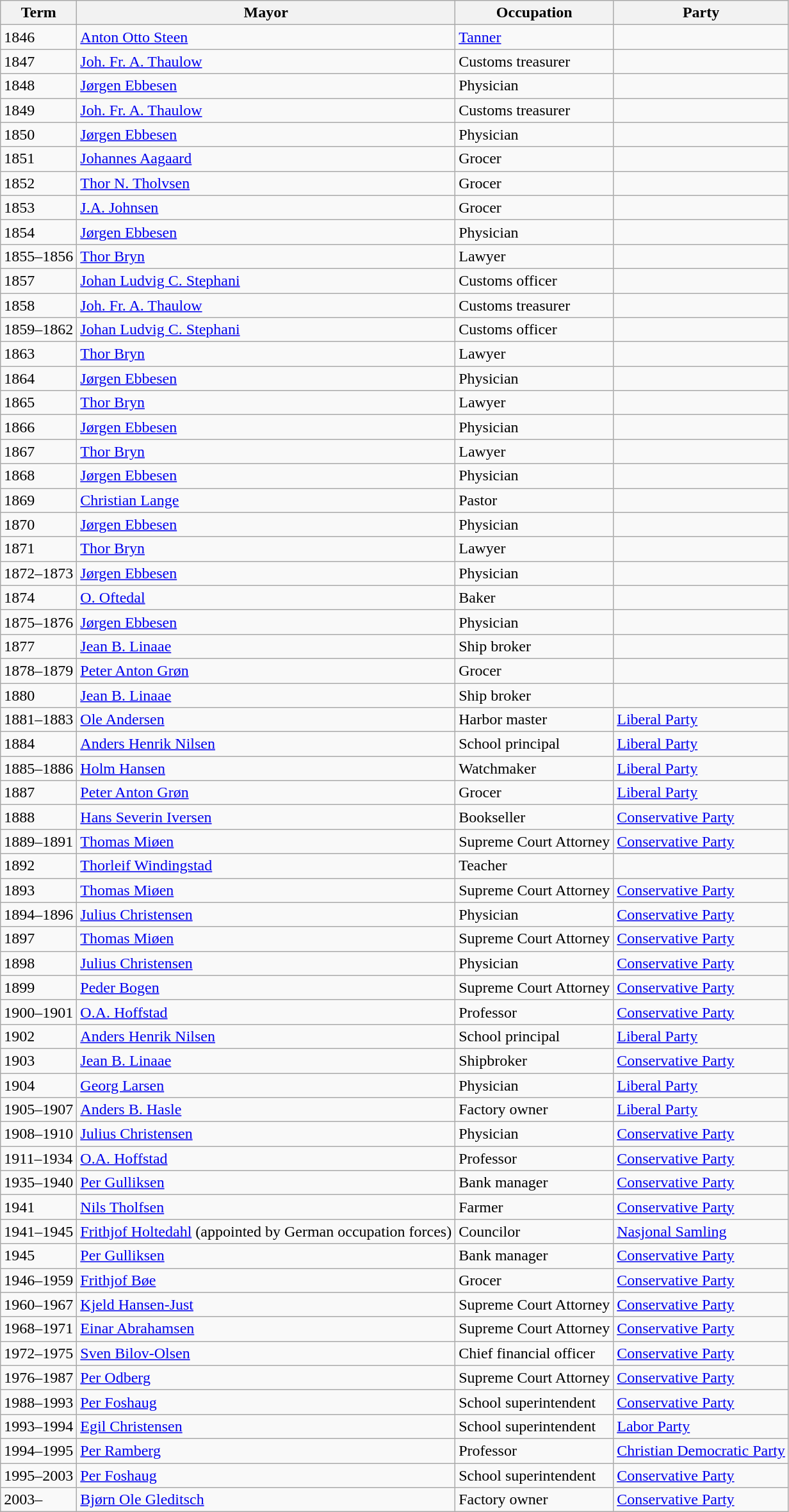<table class="wikitable">
<tr>
<th>Term</th>
<th>Mayor</th>
<th>Occupation</th>
<th>Party</th>
</tr>
<tr>
<td>1846</td>
<td><a href='#'>Anton Otto Steen</a></td>
<td><a href='#'>Tanner</a></td>
<td></td>
</tr>
<tr>
<td>1847</td>
<td><a href='#'>Joh. Fr. A. Thaulow</a></td>
<td>Customs treasurer</td>
<td></td>
</tr>
<tr>
<td>1848</td>
<td><a href='#'>Jørgen Ebbesen</a></td>
<td>Physician</td>
<td></td>
</tr>
<tr>
<td>1849</td>
<td><a href='#'>Joh. Fr. A. Thaulow</a></td>
<td>Customs treasurer</td>
<td></td>
</tr>
<tr>
<td>1850</td>
<td><a href='#'>Jørgen Ebbesen</a></td>
<td>Physician</td>
<td></td>
</tr>
<tr>
<td>1851</td>
<td><a href='#'>Johannes Aagaard</a></td>
<td>Grocer</td>
<td></td>
</tr>
<tr>
<td>1852</td>
<td><a href='#'>Thor N. Tholvsen</a></td>
<td>Grocer</td>
<td></td>
</tr>
<tr>
<td>1853</td>
<td><a href='#'>J.A. Johnsen</a></td>
<td>Grocer</td>
<td></td>
</tr>
<tr>
<td>1854</td>
<td><a href='#'>Jørgen Ebbesen</a></td>
<td>Physician</td>
<td></td>
</tr>
<tr>
<td>1855–1856</td>
<td><a href='#'>Thor Bryn</a></td>
<td>Lawyer</td>
<td></td>
</tr>
<tr>
<td>1857</td>
<td><a href='#'>Johan Ludvig C. Stephani</a></td>
<td>Customs officer</td>
<td></td>
</tr>
<tr>
<td>1858</td>
<td><a href='#'>Joh. Fr. A. Thaulow</a></td>
<td>Customs treasurer</td>
<td></td>
</tr>
<tr>
<td>1859–1862</td>
<td><a href='#'>Johan Ludvig C. Stephani</a></td>
<td>Customs officer</td>
<td></td>
</tr>
<tr>
<td>1863</td>
<td><a href='#'>Thor Bryn</a></td>
<td>Lawyer</td>
<td></td>
</tr>
<tr>
<td>1864</td>
<td><a href='#'>Jørgen Ebbesen</a></td>
<td>Physician</td>
<td></td>
</tr>
<tr>
<td>1865</td>
<td><a href='#'>Thor Bryn</a></td>
<td>Lawyer</td>
<td></td>
</tr>
<tr>
<td>1866</td>
<td><a href='#'>Jørgen Ebbesen</a></td>
<td>Physician</td>
<td></td>
</tr>
<tr>
<td>1867</td>
<td><a href='#'>Thor Bryn</a></td>
<td>Lawyer</td>
<td></td>
</tr>
<tr>
<td>1868</td>
<td><a href='#'>Jørgen Ebbesen</a></td>
<td>Physician</td>
<td></td>
</tr>
<tr>
<td>1869</td>
<td><a href='#'>Christian Lange</a></td>
<td>Pastor</td>
<td></td>
</tr>
<tr>
<td>1870</td>
<td><a href='#'>Jørgen Ebbesen</a></td>
<td>Physician</td>
<td></td>
</tr>
<tr>
<td>1871</td>
<td><a href='#'>Thor Bryn</a></td>
<td>Lawyer</td>
<td></td>
</tr>
<tr>
<td>1872–1873</td>
<td><a href='#'>Jørgen Ebbesen</a></td>
<td>Physician</td>
<td></td>
</tr>
<tr>
<td>1874</td>
<td><a href='#'>O. Oftedal</a></td>
<td>Baker</td>
<td></td>
</tr>
<tr>
<td>1875–1876</td>
<td><a href='#'>Jørgen Ebbesen</a></td>
<td>Physician</td>
<td></td>
</tr>
<tr>
<td>1877</td>
<td><a href='#'>Jean B. Linaae</a></td>
<td>Ship broker</td>
<td></td>
</tr>
<tr>
<td>1878–1879</td>
<td><a href='#'>Peter Anton Grøn</a></td>
<td>Grocer</td>
<td></td>
</tr>
<tr>
<td>1880</td>
<td><a href='#'>Jean B. Linaae</a></td>
<td>Ship broker</td>
<td></td>
</tr>
<tr>
<td>1881–1883</td>
<td><a href='#'>Ole Andersen</a></td>
<td>Harbor master</td>
<td><a href='#'>Liberal Party</a></td>
</tr>
<tr>
<td>1884</td>
<td><a href='#'>Anders Henrik Nilsen</a></td>
<td>School principal</td>
<td><a href='#'>Liberal Party</a></td>
</tr>
<tr>
<td>1885–1886</td>
<td><a href='#'>Holm Hansen</a></td>
<td>Watchmaker</td>
<td><a href='#'>Liberal Party</a></td>
</tr>
<tr>
<td>1887</td>
<td><a href='#'>Peter Anton Grøn</a></td>
<td>Grocer</td>
<td><a href='#'>Liberal Party</a></td>
</tr>
<tr>
<td>1888</td>
<td><a href='#'>Hans Severin Iversen</a></td>
<td>Bookseller</td>
<td><a href='#'>Conservative Party</a></td>
</tr>
<tr>
<td>1889–1891</td>
<td><a href='#'>Thomas Miøen</a></td>
<td>Supreme Court Attorney</td>
<td><a href='#'>Conservative Party</a></td>
</tr>
<tr>
<td>1892</td>
<td><a href='#'>Thorleif Windingstad</a></td>
<td>Teacher</td>
<td></td>
</tr>
<tr>
<td>1893</td>
<td><a href='#'>Thomas Miøen</a></td>
<td>Supreme Court Attorney</td>
<td><a href='#'>Conservative Party</a></td>
</tr>
<tr>
<td>1894–1896</td>
<td><a href='#'>Julius Christensen</a></td>
<td>Physician</td>
<td><a href='#'>Conservative Party</a></td>
</tr>
<tr>
<td>1897</td>
<td><a href='#'>Thomas Miøen</a></td>
<td>Supreme Court Attorney</td>
<td><a href='#'>Conservative Party</a></td>
</tr>
<tr>
<td>1898</td>
<td><a href='#'>Julius Christensen</a></td>
<td>Physician</td>
<td><a href='#'>Conservative Party</a></td>
</tr>
<tr>
<td>1899</td>
<td><a href='#'>Peder Bogen</a></td>
<td>Supreme Court Attorney</td>
<td><a href='#'>Conservative Party</a></td>
</tr>
<tr>
<td>1900–1901</td>
<td><a href='#'>O.A. Hoffstad</a></td>
<td>Professor</td>
<td><a href='#'>Conservative Party</a></td>
</tr>
<tr>
<td>1902</td>
<td><a href='#'>Anders Henrik Nilsen</a></td>
<td>School principal</td>
<td><a href='#'>Liberal Party</a></td>
</tr>
<tr>
<td>1903</td>
<td><a href='#'>Jean B. Linaae</a></td>
<td>Shipbroker</td>
<td><a href='#'>Conservative Party</a></td>
</tr>
<tr>
<td>1904</td>
<td><a href='#'>Georg Larsen</a></td>
<td>Physician</td>
<td><a href='#'>Liberal Party</a></td>
</tr>
<tr>
<td>1905–1907</td>
<td><a href='#'>Anders B. Hasle</a></td>
<td>Factory owner</td>
<td><a href='#'>Liberal Party</a></td>
</tr>
<tr>
<td>1908–1910</td>
<td><a href='#'>Julius Christensen</a></td>
<td>Physician</td>
<td><a href='#'>Conservative Party</a></td>
</tr>
<tr>
<td>1911–1934</td>
<td><a href='#'>O.A. Hoffstad</a></td>
<td>Professor</td>
<td><a href='#'>Conservative Party</a></td>
</tr>
<tr>
<td>1935–1940</td>
<td><a href='#'>Per Gulliksen</a></td>
<td>Bank manager</td>
<td><a href='#'>Conservative Party</a></td>
</tr>
<tr>
<td>1941</td>
<td><a href='#'>Nils Tholfsen</a></td>
<td>Farmer</td>
<td><a href='#'>Conservative Party</a></td>
</tr>
<tr>
<td>1941–1945</td>
<td><a href='#'>Frithjof Holtedahl</a> (appointed by German occupation forces)</td>
<td>Councilor</td>
<td><a href='#'>Nasjonal Samling</a></td>
</tr>
<tr>
<td>1945</td>
<td><a href='#'>Per Gulliksen</a></td>
<td>Bank manager</td>
<td><a href='#'>Conservative Party</a></td>
</tr>
<tr>
<td>1946–1959</td>
<td><a href='#'>Frithjof Bøe</a></td>
<td>Grocer</td>
<td><a href='#'>Conservative Party</a></td>
</tr>
<tr>
<td>1960–1967</td>
<td><a href='#'>Kjeld Hansen-Just</a></td>
<td>Supreme Court Attorney</td>
<td><a href='#'>Conservative Party</a></td>
</tr>
<tr>
<td>1968–1971</td>
<td><a href='#'>Einar Abrahamsen</a></td>
<td>Supreme Court Attorney</td>
<td><a href='#'>Conservative Party</a></td>
</tr>
<tr>
<td>1972–1975</td>
<td><a href='#'>Sven Bilov-Olsen</a></td>
<td>Chief financial officer</td>
<td><a href='#'>Conservative Party</a></td>
</tr>
<tr>
<td>1976–1987</td>
<td><a href='#'>Per Odberg</a></td>
<td>Supreme Court Attorney</td>
<td><a href='#'>Conservative Party</a></td>
</tr>
<tr>
<td>1988–1993</td>
<td><a href='#'>Per Foshaug</a></td>
<td>School superintendent</td>
<td><a href='#'>Conservative Party</a></td>
</tr>
<tr>
<td>1993–1994</td>
<td><a href='#'>Egil Christensen</a></td>
<td>School superintendent</td>
<td><a href='#'>Labor Party</a></td>
</tr>
<tr>
<td>1994–1995</td>
<td><a href='#'>Per Ramberg</a></td>
<td>Professor</td>
<td><a href='#'>Christian Democratic Party</a></td>
</tr>
<tr>
<td>1995–2003</td>
<td><a href='#'>Per Foshaug</a></td>
<td>School superintendent</td>
<td><a href='#'>Conservative Party</a></td>
</tr>
<tr>
<td>2003–</td>
<td><a href='#'>Bjørn Ole Gleditsch</a></td>
<td>Factory owner</td>
<td><a href='#'>Conservative Party</a></td>
</tr>
</table>
